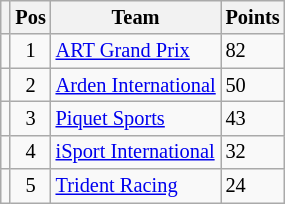<table class="wikitable" style="font-size:85%;">
<tr>
<th></th>
<th>Pos</th>
<th>Team</th>
<th>Points</th>
</tr>
<tr>
<td></td>
<td align="center">1</td>
<td> <a href='#'>ART Grand Prix</a></td>
<td>82</td>
</tr>
<tr>
<td></td>
<td align="center">2</td>
<td> <a href='#'>Arden International</a></td>
<td>50</td>
</tr>
<tr>
<td></td>
<td align="center">3</td>
<td> <a href='#'>Piquet Sports</a></td>
<td>43</td>
</tr>
<tr>
<td></td>
<td align="center">4</td>
<td> <a href='#'>iSport International</a></td>
<td>32</td>
</tr>
<tr>
<td></td>
<td align="center">5</td>
<td> <a href='#'>Trident Racing</a></td>
<td>24</td>
</tr>
</table>
